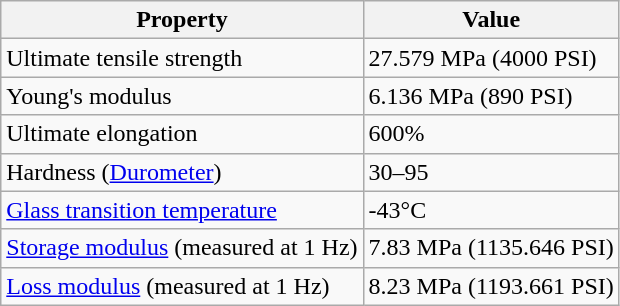<table class="wikitable">
<tr>
<th>Property</th>
<th>Value</th>
</tr>
<tr>
<td>Ultimate tensile strength</td>
<td>27.579 MPa (4000 PSI)</td>
</tr>
<tr>
<td>Young's modulus</td>
<td>6.136 MPa (890 PSI)</td>
</tr>
<tr>
<td>Ultimate elongation</td>
<td>600%</td>
</tr>
<tr>
<td>Hardness (<a href='#'>Durometer</a>)</td>
<td>30–95</td>
</tr>
<tr>
<td><a href='#'>Glass transition temperature</a></td>
<td>-43°C</td>
</tr>
<tr>
<td><a href='#'>Storage modulus</a> (measured at 1 Hz)</td>
<td>7.83 MPa (1135.646 PSI)</td>
</tr>
<tr>
<td><a href='#'>Loss modulus</a> (measured at 1 Hz)</td>
<td>8.23 MPa (1193.661 PSI) </td>
</tr>
</table>
